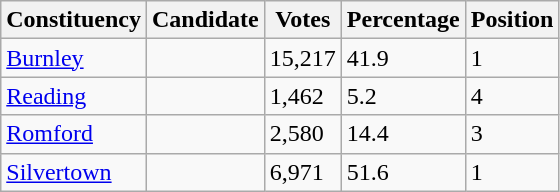<table class="wikitable sortable">
<tr>
<th>Constituency</th>
<th>Candidate</th>
<th>Votes</th>
<th>Percentage</th>
<th>Position</th>
</tr>
<tr>
<td><a href='#'>Burnley</a></td>
<td></td>
<td>15,217</td>
<td>41.9</td>
<td>1</td>
</tr>
<tr>
<td><a href='#'>Reading</a></td>
<td></td>
<td>1,462</td>
<td>5.2</td>
<td>4</td>
</tr>
<tr>
<td><a href='#'>Romford</a></td>
<td></td>
<td>2,580</td>
<td>14.4</td>
<td>3</td>
</tr>
<tr>
<td><a href='#'>Silvertown</a></td>
<td></td>
<td>6,971</td>
<td>51.6</td>
<td>1</td>
</tr>
</table>
